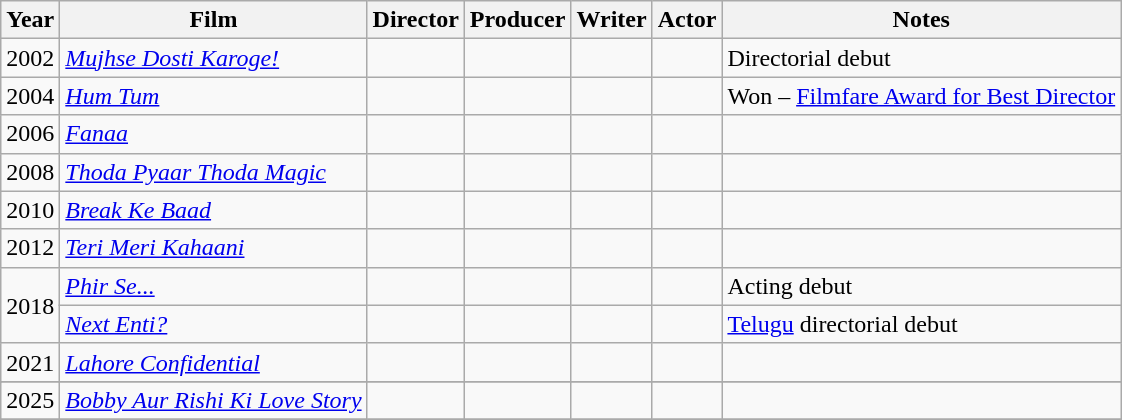<table class="wikitable">
<tr>
<th>Year</th>
<th>Film</th>
<th>Director</th>
<th>Producer</th>
<th>Writer</th>
<th>Actor</th>
<th>Notes</th>
</tr>
<tr>
<td>2002</td>
<td><em><a href='#'>Mujhse Dosti Karoge!</a></em></td>
<td></td>
<td></td>
<td></td>
<td></td>
<td>Directorial debut</td>
</tr>
<tr>
<td>2004</td>
<td><em><a href='#'>Hum Tum</a></em></td>
<td></td>
<td></td>
<td></td>
<td></td>
<td>Won – <a href='#'>Filmfare Award for Best Director</a></td>
</tr>
<tr>
<td>2006</td>
<td><em><a href='#'>Fanaa</a></em></td>
<td></td>
<td></td>
<td></td>
<td></td>
<td></td>
</tr>
<tr>
<td>2008</td>
<td><em><a href='#'>Thoda Pyaar Thoda Magic</a></em></td>
<td></td>
<td></td>
<td></td>
<td></td>
<td></td>
</tr>
<tr>
<td>2010</td>
<td><em><a href='#'>Break Ke Baad</a></em></td>
<td></td>
<td></td>
<td></td>
<td></td>
<td></td>
</tr>
<tr>
<td>2012</td>
<td><em><a href='#'>Teri Meri Kahaani</a></em></td>
<td></td>
<td></td>
<td></td>
<td></td>
<td></td>
</tr>
<tr>
<td rowspan="2">2018</td>
<td><em><a href='#'>Phir Se...</a></em></td>
<td></td>
<td></td>
<td></td>
<td></td>
<td>Acting debut</td>
</tr>
<tr>
<td><em><a href='#'>Next Enti?</a></em></td>
<td></td>
<td></td>
<td></td>
<td></td>
<td><a href='#'>Telugu</a> directorial debut</td>
</tr>
<tr>
<td>2021</td>
<td><em><a href='#'>Lahore Confidential</a></em></td>
<td></td>
<td></td>
<td></td>
<td></td>
<td></td>
</tr>
<tr>
</tr>
<tr>
<td>2025</td>
<td><em><a href='#'>Bobby Aur Rishi Ki Love Story</a></em></td>
<td></td>
<td></td>
<td></td>
<td></td>
<td></td>
</tr>
<tr>
</tr>
</table>
